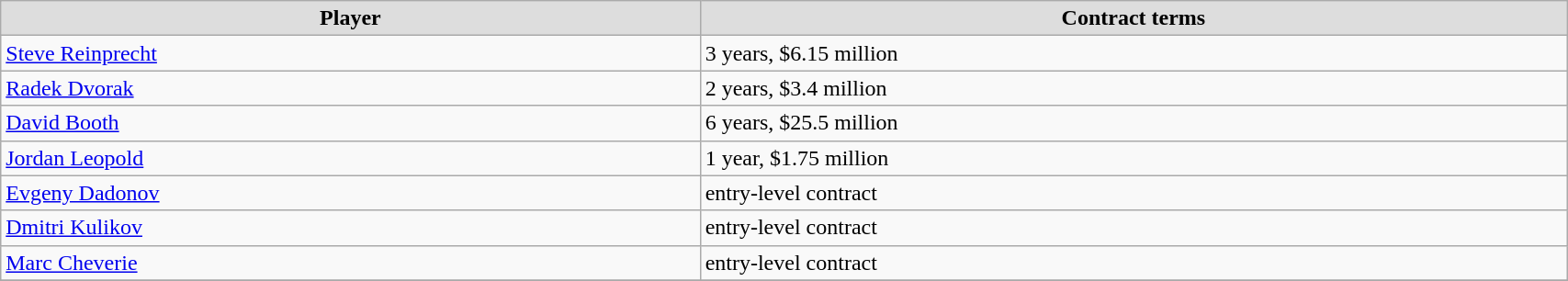<table class="wikitable" width=90%>
<tr align="center"  bgcolor="#dddddd">
<td><strong>Player</strong></td>
<td><strong>Contract terms</strong></td>
</tr>
<tr>
<td><a href='#'>Steve Reinprecht</a></td>
<td>3 years, $6.15 million</td>
</tr>
<tr>
<td><a href='#'>Radek Dvorak</a></td>
<td>2 years, $3.4 million</td>
</tr>
<tr>
<td><a href='#'>David Booth</a></td>
<td>6 years, $25.5 million</td>
</tr>
<tr>
<td><a href='#'>Jordan Leopold</a></td>
<td>1 year, $1.75 million</td>
</tr>
<tr>
<td><a href='#'>Evgeny Dadonov</a></td>
<td>entry-level contract</td>
</tr>
<tr>
<td><a href='#'>Dmitri Kulikov</a></td>
<td>entry-level contract</td>
</tr>
<tr>
<td><a href='#'>Marc Cheverie</a></td>
<td>entry-level contract</td>
</tr>
<tr>
</tr>
</table>
